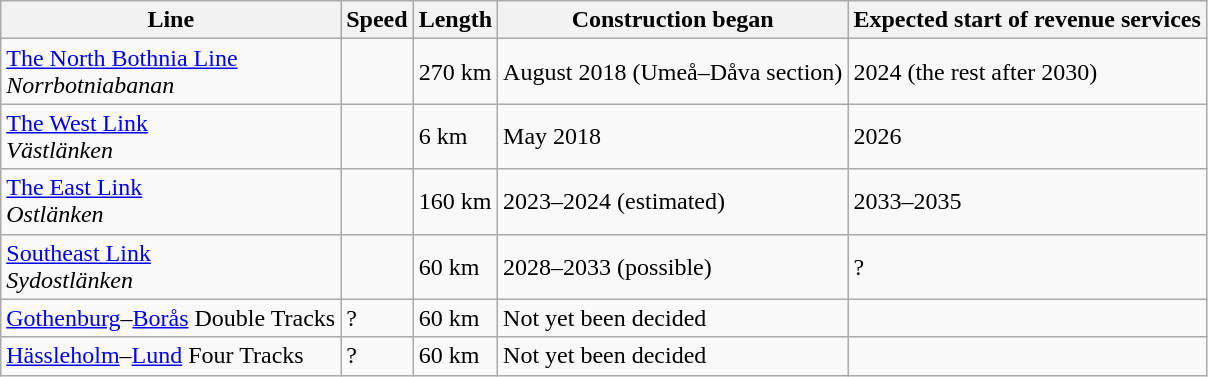<table class="wikitable">
<tr>
<th>Line</th>
<th>Speed</th>
<th>Length</th>
<th>Construction began</th>
<th>Expected start of revenue services</th>
</tr>
<tr>
<td><a href='#'>The North Bothnia Line</a><br><em>Norrbotniabanan</em></td>
<td></td>
<td>270 km</td>
<td>August 2018 (Umeå–Dåva section)</td>
<td>2024 (the rest after 2030)</td>
</tr>
<tr>
<td><a href='#'>The West Link</a><br><em>Västlänken</em></td>
<td></td>
<td>6 km</td>
<td>May 2018</td>
<td>2026</td>
</tr>
<tr>
<td><a href='#'>The East Link</a><br><em>Ostlänken</em></td>
<td></td>
<td>160 km</td>
<td>2023–2024 (estimated)</td>
<td>2033–2035</td>
</tr>
<tr>
<td><a href='#'>Southeast Link</a><br><em>Sydostlänken</em></td>
<td></td>
<td>60 km</td>
<td>2028–2033 (possible)</td>
<td>?</td>
</tr>
<tr>
<td><a href='#'>Gothenburg</a>–<a href='#'>Borås</a> Double Tracks</td>
<td>?</td>
<td>60 km</td>
<td>Not yet been decided</td>
<td></td>
</tr>
<tr>
<td><a href='#'>Hässleholm</a>–<a href='#'>Lund</a> Four Tracks</td>
<td>?</td>
<td>60 km</td>
<td>Not yet been decided</td>
<td></td>
</tr>
</table>
